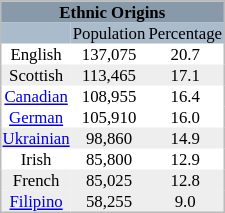<table cellpadding="1" style="float:right; margin:0 1em 1em 0; border:1px #bbb solid; border-collapse:collapse; font-size:70%;  margin:10px">
<tr style="text-align:center; background:#8899aa;">
<th colspan= "3">Ethnic Origins</th>
</tr>
<tr style="text-align:center; background:#abc;">
<td></td>
<td>Population</td>
<td>Percentage</td>
</tr>
<tr style="text-align:center;">
<td>English</td>
<td>137,075</td>
<td>20.7</td>
</tr>
<tr style="text-align:center; background:#eee;">
<td>Scottish</td>
<td>113,465</td>
<td>17.1</td>
</tr>
<tr style="text-align:center;">
<td><a href='#'>Canadian</a></td>
<td>108,955</td>
<td>16.4</td>
</tr>
<tr style="text-align:center;">
<td><a href='#'>German</a></td>
<td>105,910</td>
<td>16.0</td>
</tr>
<tr style="text-align:center; background:#eee;">
<td><a href='#'>Ukrainian</a></td>
<td>98,860</td>
<td>14.9</td>
</tr>
<tr style="text-align:center;">
<td>Irish</td>
<td>85,800</td>
<td>12.9</td>
</tr>
<tr style="text-align:center; background:#eee;">
<td>French</td>
<td>85,025</td>
<td>12.8</td>
</tr>
<tr style="text-align:center; background:#eee;">
<td><a href='#'>Filipino</a></td>
<td>58,255</td>
<td>9.0</td>
</tr>
</table>
